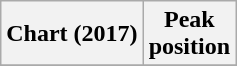<table class="wikitable plainrowheaders unsortable" style="text-align:center">
<tr>
<th>Chart (2017)</th>
<th>Peak<br>position</th>
</tr>
<tr>
</tr>
</table>
